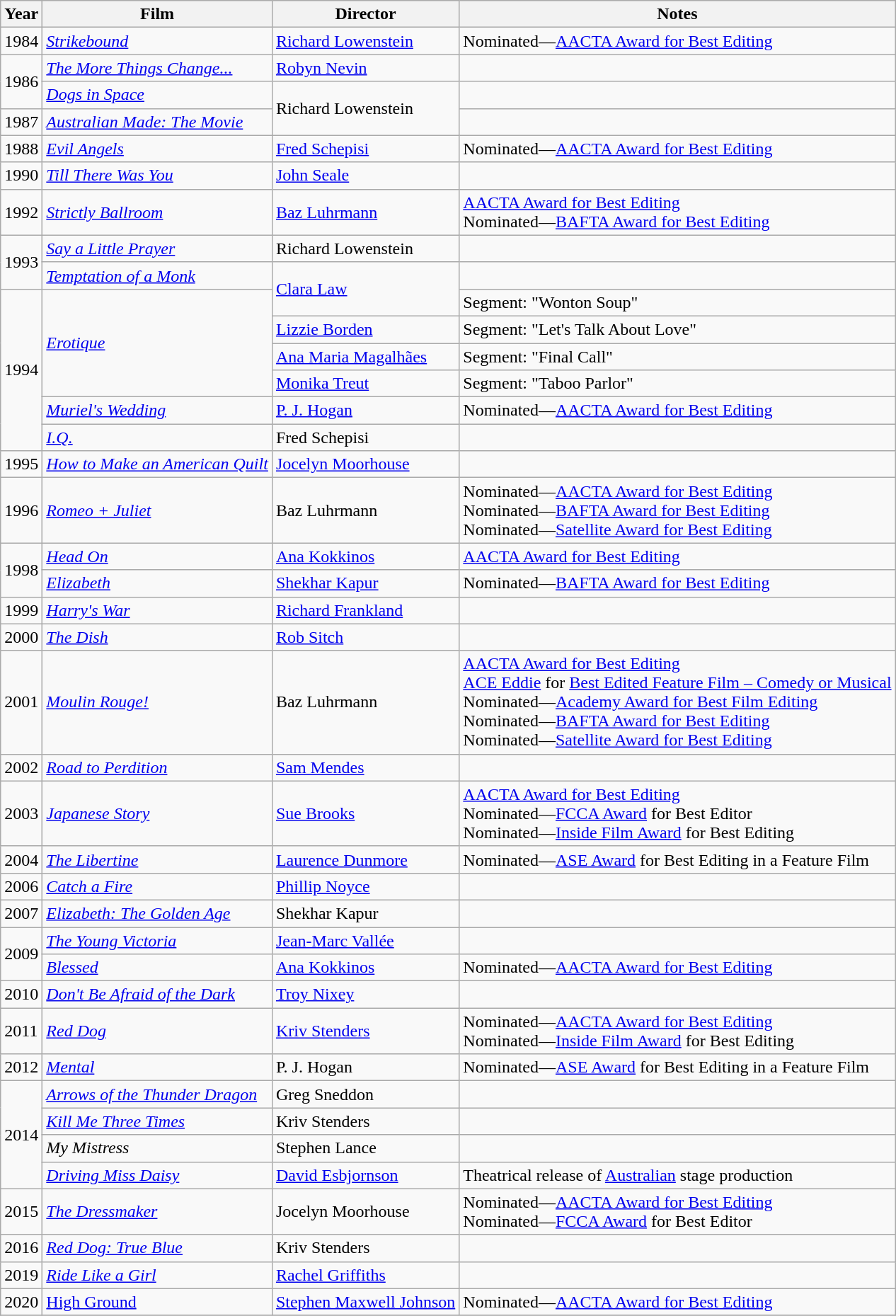<table class="wikitable">
<tr>
<th>Year</th>
<th>Film</th>
<th>Director</th>
<th>Notes</th>
</tr>
<tr>
<td>1984</td>
<td><em><a href='#'>Strikebound</a></em></td>
<td><a href='#'>Richard Lowenstein</a></td>
<td>Nominated—<a href='#'>AACTA Award for Best Editing</a></td>
</tr>
<tr>
<td rowspan=2>1986</td>
<td><em><a href='#'>The More Things Change...</a></em></td>
<td><a href='#'>Robyn Nevin</a></td>
<td></td>
</tr>
<tr>
<td><em><a href='#'>Dogs in Space</a></em></td>
<td rowspan=2>Richard Lowenstein</td>
<td></td>
</tr>
<tr>
<td>1987</td>
<td><em><a href='#'>Australian Made: The Movie</a></em></td>
<td></td>
</tr>
<tr>
<td>1988</td>
<td><em><a href='#'>Evil Angels</a></em></td>
<td><a href='#'>Fred Schepisi</a></td>
<td>Nominated—<a href='#'>AACTA Award for Best Editing</a></td>
</tr>
<tr>
<td>1990</td>
<td><em><a href='#'>Till There Was You</a></em></td>
<td><a href='#'>John Seale</a></td>
<td></td>
</tr>
<tr>
<td>1992</td>
<td><em><a href='#'>Strictly Ballroom</a></em></td>
<td><a href='#'>Baz Luhrmann</a></td>
<td><a href='#'>AACTA Award for Best Editing</a><br>Nominated—<a href='#'>BAFTA Award for Best Editing</a></td>
</tr>
<tr>
<td rowspan=2>1993</td>
<td><em><a href='#'>Say a Little Prayer</a></em></td>
<td>Richard Lowenstein</td>
<td></td>
</tr>
<tr>
<td><em><a href='#'>Temptation of a Monk</a></em></td>
<td rowspan=2><a href='#'>Clara Law</a></td>
<td></td>
</tr>
<tr>
<td rowspan=6>1994</td>
<td rowspan=4><em><a href='#'>Erotique</a></em></td>
<td>Segment: "Wonton Soup"</td>
</tr>
<tr>
<td><a href='#'>Lizzie Borden</a></td>
<td>Segment: "Let's Talk About Love"</td>
</tr>
<tr>
<td><a href='#'>Ana Maria Magalhães</a></td>
<td>Segment: "Final Call"</td>
</tr>
<tr>
<td><a href='#'>Monika Treut</a></td>
<td>Segment: "Taboo Parlor"</td>
</tr>
<tr>
<td><em><a href='#'>Muriel's Wedding</a></em></td>
<td><a href='#'>P. J. Hogan</a></td>
<td>Nominated—<a href='#'>AACTA Award for Best Editing</a></td>
</tr>
<tr>
<td><em><a href='#'>I.Q.</a></em></td>
<td>Fred Schepisi</td>
<td></td>
</tr>
<tr>
<td>1995</td>
<td><em><a href='#'>How to Make an American Quilt</a></em></td>
<td><a href='#'>Jocelyn Moorhouse</a></td>
<td></td>
</tr>
<tr>
<td>1996</td>
<td><em><a href='#'>Romeo + Juliet</a></em></td>
<td>Baz Luhrmann</td>
<td>Nominated—<a href='#'>AACTA Award for Best Editing</a><br>Nominated—<a href='#'>BAFTA Award for Best Editing</a><br>Nominated—<a href='#'>Satellite Award for Best Editing</a></td>
</tr>
<tr>
<td rowspan=2>1998</td>
<td><em><a href='#'>Head On</a></em></td>
<td><a href='#'>Ana Kokkinos</a></td>
<td><a href='#'>AACTA Award for Best Editing</a></td>
</tr>
<tr>
<td><em><a href='#'>Elizabeth</a></em></td>
<td><a href='#'>Shekhar Kapur</a></td>
<td>Nominated—<a href='#'>BAFTA Award for Best Editing</a></td>
</tr>
<tr>
<td>1999</td>
<td><em><a href='#'>Harry's War</a></em></td>
<td><a href='#'>Richard Frankland</a></td>
<td></td>
</tr>
<tr>
<td>2000</td>
<td><em><a href='#'>The Dish</a></em></td>
<td><a href='#'>Rob Sitch</a></td>
<td></td>
</tr>
<tr>
<td>2001</td>
<td><em><a href='#'>Moulin Rouge!</a></em></td>
<td>Baz Luhrmann</td>
<td><a href='#'>AACTA Award for Best Editing</a><br><a href='#'>ACE Eddie</a> for <a href='#'>Best Edited Feature Film – Comedy or Musical</a><br>Nominated—<a href='#'>Academy Award for Best Film Editing</a><br>Nominated—<a href='#'>BAFTA Award for Best Editing</a><br>Nominated—<a href='#'>Satellite Award for Best Editing</a></td>
</tr>
<tr>
<td>2002</td>
<td><em><a href='#'>Road to Perdition</a></em></td>
<td><a href='#'>Sam Mendes</a></td>
<td></td>
</tr>
<tr>
<td>2003</td>
<td><em><a href='#'>Japanese Story</a></em></td>
<td><a href='#'>Sue Brooks</a></td>
<td><a href='#'>AACTA Award for Best Editing</a><br>Nominated—<a href='#'>FCCA Award</a> for Best Editor<br>Nominated—<a href='#'>Inside Film Award</a> for Best Editing</td>
</tr>
<tr>
<td>2004</td>
<td><em><a href='#'>The Libertine</a></em></td>
<td><a href='#'>Laurence Dunmore</a></td>
<td>Nominated—<a href='#'>ASE Award</a> for Best Editing in a Feature Film</td>
</tr>
<tr>
<td>2006</td>
<td><em><a href='#'>Catch a Fire</a></em></td>
<td><a href='#'>Phillip Noyce</a></td>
<td></td>
</tr>
<tr>
<td>2007</td>
<td><em><a href='#'>Elizabeth: The Golden Age</a></em></td>
<td>Shekhar Kapur</td>
<td></td>
</tr>
<tr>
<td rowspan=2>2009</td>
<td><em><a href='#'>The Young Victoria</a></em></td>
<td><a href='#'>Jean-Marc Vallée</a></td>
<td></td>
</tr>
<tr>
<td><em><a href='#'>Blessed</a></em></td>
<td><a href='#'>Ana Kokkinos</a></td>
<td>Nominated—<a href='#'>AACTA Award for Best Editing</a></td>
</tr>
<tr>
<td>2010</td>
<td><em><a href='#'>Don't Be Afraid of the Dark</a></em></td>
<td><a href='#'>Troy Nixey</a></td>
<td></td>
</tr>
<tr>
<td>2011</td>
<td><em><a href='#'>Red Dog</a></em></td>
<td><a href='#'>Kriv Stenders</a></td>
<td>Nominated—<a href='#'>AACTA Award for Best Editing</a><br>Nominated—<a href='#'>Inside Film Award</a> for Best Editing</td>
</tr>
<tr>
<td>2012</td>
<td><em><a href='#'>Mental</a></em></td>
<td>P. J. Hogan</td>
<td>Nominated—<a href='#'>ASE Award</a> for Best Editing in a Feature Film</td>
</tr>
<tr>
<td rowspan=4>2014</td>
<td><em><a href='#'>Arrows of the Thunder Dragon</a></em></td>
<td>Greg Sneddon</td>
<td></td>
</tr>
<tr>
<td><em><a href='#'>Kill Me Three Times</a></em></td>
<td>Kriv Stenders</td>
<td></td>
</tr>
<tr>
<td><em>My Mistress</em></td>
<td>Stephen Lance</td>
<td></td>
</tr>
<tr>
<td><em><a href='#'>Driving Miss Daisy</a></em></td>
<td><a href='#'>David Esbjornson</a></td>
<td>Theatrical release of <a href='#'>Australian</a> stage production</td>
</tr>
<tr>
<td>2015</td>
<td><em><a href='#'>The Dressmaker</a></em></td>
<td>Jocelyn Moorhouse</td>
<td>Nominated—<a href='#'>AACTA Award for Best Editing</a><br>Nominated—<a href='#'>FCCA Award</a> for Best Editor</td>
</tr>
<tr>
<td>2016</td>
<td><em><a href='#'>Red Dog: True Blue</a></em></td>
<td>Kriv Stenders</td>
<td></td>
</tr>
<tr>
<td>2019</td>
<td><em><a href='#'>Ride Like a Girl</a></em></td>
<td><a href='#'>Rachel Griffiths</a></td>
<td></td>
</tr>
<tr>
<td>2020</td>
<td><a href='#'>High Ground</a></td>
<td><a href='#'>Stephen Maxwell Johnson</a></td>
<td>Nominated—<a href='#'>AACTA Award for Best Editing</a></td>
</tr>
<tr>
</tr>
</table>
